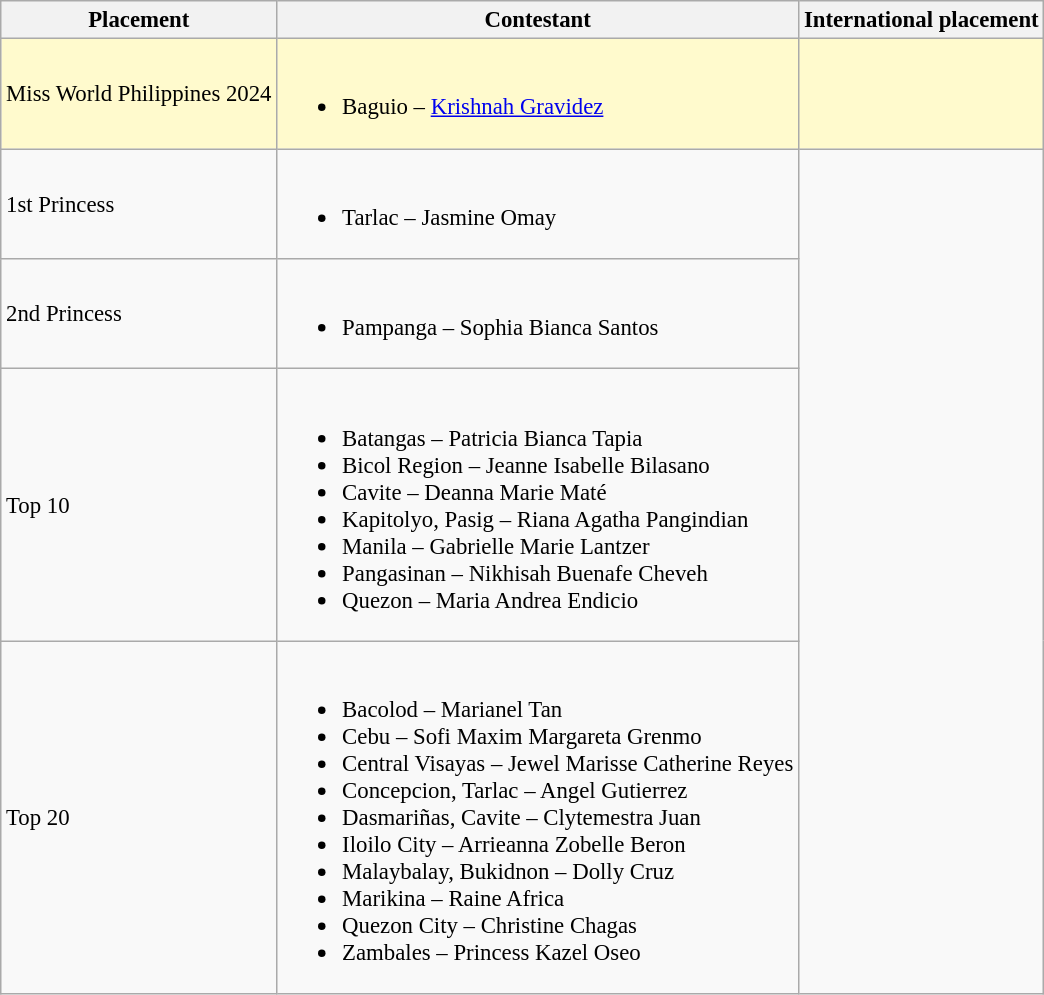<table class="wikitable sortable" style="font-size:95%;">
<tr>
<th>Placement</th>
<th>Contestant</th>
<th>International placement</th>
</tr>
<tr style="background:#FFFACD;">
<td>Miss World Philippines 2024</td>
<td><br><ul><li>Baguio – <a href='#'>Krishnah Gravidez</a></li></ul></td>
<td></td>
</tr>
<tr>
<td>1st Princess</td>
<td><br><ul><li>Tarlac – Jasmine Omay</li></ul></td>
</tr>
<tr>
<td>2nd Princess</td>
<td><br><ul><li>Pampanga – Sophia Bianca Santos</li></ul></td>
</tr>
<tr>
<td>Top 10</td>
<td><br><ul><li>Batangas – Patricia Bianca Tapia</li><li>Bicol Region – Jeanne Isabelle Bilasano</li><li>Cavite – Deanna Marie Maté</li><li>Kapitolyo, Pasig – Riana Agatha Pangindian</li><li>Manila – Gabrielle Marie Lantzer</li><li>Pangasinan – Nikhisah Buenafe Cheveh</li><li>Quezon – Maria Andrea Endicio</li></ul></td>
</tr>
<tr>
<td>Top 20</td>
<td><br><ul><li>Bacolod – Marianel Tan</li><li>Cebu – Sofi Maxim Margareta Grenmo</li><li>Central Visayas – Jewel Marisse Catherine Reyes</li><li>Concepcion, Tarlac – Angel Gutierrez</li><li>Dasmariñas, Cavite – Clytemestra Juan</li><li>Iloilo City – Arrieanna Zobelle Beron</li><li>Malaybalay, Bukidnon – Dolly Cruz</li><li>Marikina – Raine Africa</li><li>Quezon City – Christine Chagas</li><li>Zambales – Princess Kazel Oseo</li></ul></td>
</tr>
</table>
